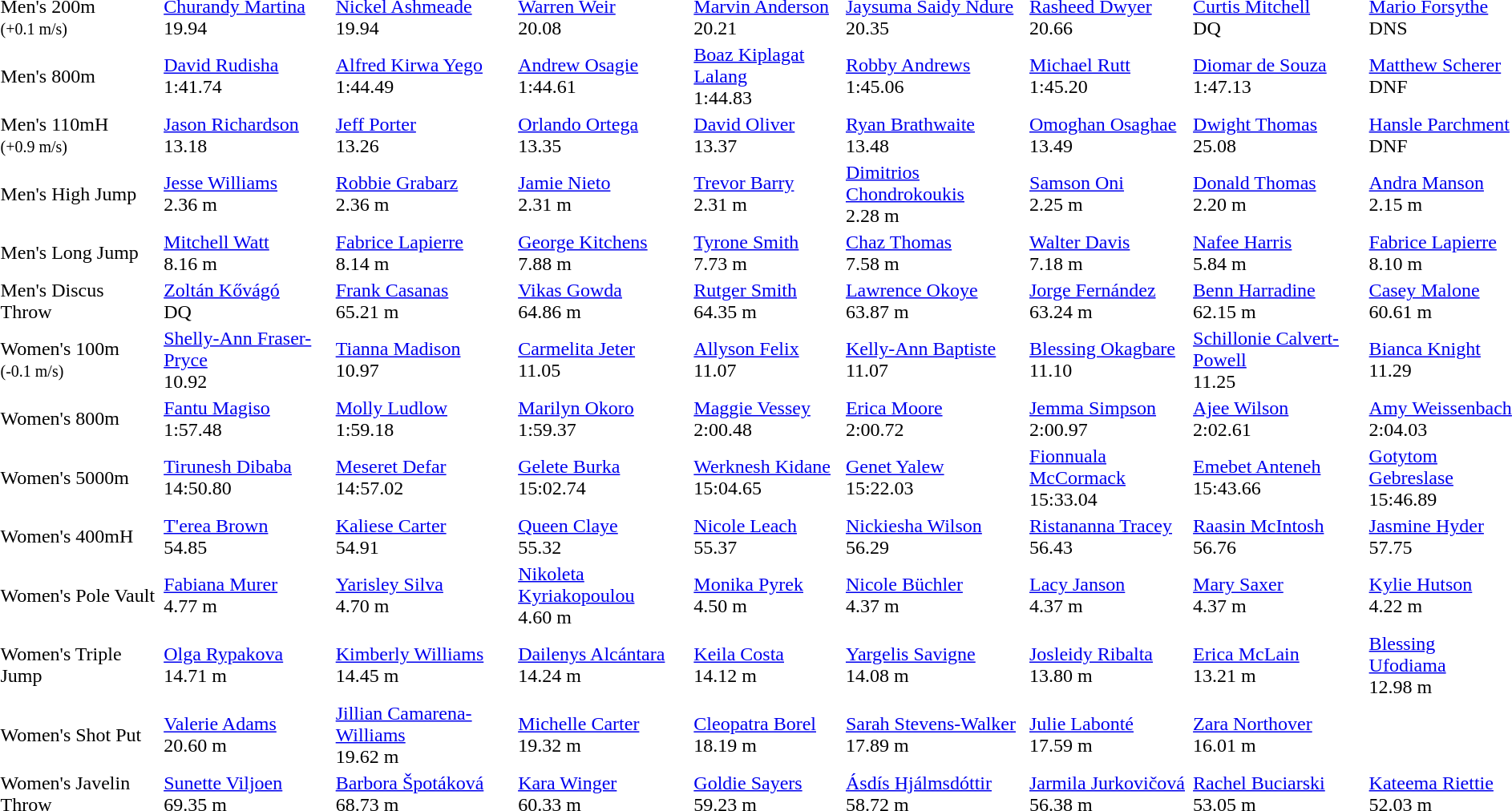<table>
<tr>
<td>Men's 200m<br><small>(+0.1 m/s)</small></td>
<td><a href='#'>Churandy Martina</a><br>  19.94</td>
<td><a href='#'>Nickel Ashmeade</a><br>  19.94</td>
<td><a href='#'>Warren Weir</a><br>  20.08</td>
<td><a href='#'>Marvin Anderson</a><br>  20.21</td>
<td><a href='#'>Jaysuma Saidy Ndure</a><br>  20.35</td>
<td><a href='#'>Rasheed Dwyer</a><br>  20.66</td>
<td><a href='#'>Curtis Mitchell</a><br>  DQ</td>
<td><a href='#'>Mario Forsythe</a><br>  DNS</td>
</tr>
<tr>
<td>Men's 800m</td>
<td><a href='#'>David Rudisha</a><br>  1:41.74</td>
<td><a href='#'>Alfred Kirwa Yego</a><br>  1:44.49</td>
<td><a href='#'>Andrew Osagie</a><br>  1:44.61</td>
<td><a href='#'>Boaz Kiplagat Lalang</a><br>  1:44.83</td>
<td><a href='#'>Robby Andrews</a><br>  1:45.06</td>
<td><a href='#'>Michael Rutt</a><br>  1:45.20</td>
<td><a href='#'>Diomar de Souza</a><br>  1:47.13</td>
<td><a href='#'>Matthew Scherer</a><br>  DNF</td>
</tr>
<tr>
<td>Men's 110mH<br><small>(+0.9 m/s)</small></td>
<td><a href='#'>Jason Richardson</a><br>  13.18</td>
<td><a href='#'>Jeff Porter</a><br>  13.26</td>
<td><a href='#'>Orlando Ortega</a><br>  13.35</td>
<td><a href='#'>David Oliver</a><br>  13.37</td>
<td><a href='#'>Ryan Brathwaite</a><br>  13.48</td>
<td><a href='#'>Omoghan Osaghae</a><br>  13.49</td>
<td><a href='#'>Dwight Thomas</a><br>  25.08</td>
<td><a href='#'>Hansle Parchment</a><br>  DNF</td>
</tr>
<tr>
<td>Men's High Jump</td>
<td><a href='#'>Jesse Williams</a><br>  2.36 m</td>
<td><a href='#'>Robbie Grabarz</a><br>  2.36 m</td>
<td><a href='#'>Jamie Nieto</a><br>  2.31 m</td>
<td><a href='#'>Trevor Barry</a><br>  2.31 m</td>
<td><a href='#'>Dimitrios Chondrokoukis</a><br>  2.28 m</td>
<td><a href='#'>Samson Oni</a><br>  2.25 m</td>
<td><a href='#'>Donald Thomas</a><br>  2.20 m</td>
<td><a href='#'>Andra Manson</a><br>  2.15 m</td>
</tr>
<tr>
<td>Men's Long Jump</td>
<td><a href='#'>Mitchell Watt</a><br>  8.16 m</td>
<td><a href='#'>Fabrice Lapierre</a><br>  8.14 m</td>
<td><a href='#'>George Kitchens</a><br>  7.88 m</td>
<td><a href='#'>Tyrone Smith</a><br>  7.73 m</td>
<td><a href='#'>Chaz Thomas</a><br>  7.58 m</td>
<td><a href='#'>Walter Davis</a><br>  7.18 m</td>
<td><a href='#'>Nafee Harris</a><br>  5.84 m</td>
<td><a href='#'>Fabrice Lapierre</a><br>  8.10 m</td>
</tr>
<tr>
<td>Men's Discus Throw</td>
<td><a href='#'>Zoltán Kővágó</a><br>  DQ</td>
<td><a href='#'>Frank Casanas</a><br>  65.21 m</td>
<td><a href='#'>Vikas Gowda</a><br>  64.86 m</td>
<td><a href='#'>Rutger Smith</a><br>  64.35 m</td>
<td><a href='#'>Lawrence Okoye</a><br>  63.87 m</td>
<td><a href='#'>Jorge Fernández</a><br>  63.24 m</td>
<td><a href='#'>Benn Harradine</a><br>  62.15 m</td>
<td><a href='#'>Casey Malone</a><br>  60.61 m</td>
</tr>
<tr>
<td>Women's 100m<br><small>(-0.1 m/s)</small></td>
<td><a href='#'>Shelly-Ann Fraser-Pryce</a><br>  10.92</td>
<td><a href='#'>Tianna Madison</a><br>  10.97</td>
<td><a href='#'>Carmelita Jeter</a><br>  11.05</td>
<td><a href='#'>Allyson Felix</a><br>  11.07</td>
<td><a href='#'>Kelly-Ann Baptiste</a><br>  11.07</td>
<td><a href='#'>Blessing Okagbare</a><br>  11.10</td>
<td><a href='#'>Schillonie Calvert-Powell</a><br>  11.25</td>
<td><a href='#'>Bianca Knight</a><br>  11.29</td>
</tr>
<tr>
<td>Women's 800m</td>
<td><a href='#'>Fantu Magiso</a><br>  1:57.48</td>
<td><a href='#'>Molly Ludlow</a><br>  1:59.18</td>
<td><a href='#'>Marilyn Okoro</a><br>  1:59.37</td>
<td><a href='#'>Maggie Vessey</a><br>  2:00.48</td>
<td><a href='#'>Erica Moore</a><br>  2:00.72</td>
<td><a href='#'>Jemma Simpson</a><br>  2:00.97</td>
<td><a href='#'>Ajee Wilson</a><br>  2:02.61</td>
<td><a href='#'>Amy Weissenbach</a><br>  2:04.03</td>
</tr>
<tr>
<td>Women's 5000m</td>
<td><a href='#'>Tirunesh Dibaba</a><br>  14:50.80</td>
<td><a href='#'>Meseret Defar</a><br>  14:57.02</td>
<td><a href='#'>Gelete Burka</a><br>  15:02.74</td>
<td><a href='#'>Werknesh Kidane</a><br>  15:04.65</td>
<td><a href='#'>Genet Yalew</a><br>  15:22.03</td>
<td><a href='#'>Fionnuala McCormack</a><br>  15:33.04</td>
<td><a href='#'>Emebet Anteneh</a><br>  15:43.66</td>
<td><a href='#'>Gotytom Gebreslase</a><br>  15:46.89</td>
</tr>
<tr>
<td>Women's 400mH</td>
<td><a href='#'>T'erea Brown</a><br>  54.85</td>
<td><a href='#'>Kaliese Carter</a><br>  54.91</td>
<td><a href='#'>Queen Claye</a><br>  55.32</td>
<td><a href='#'>Nicole Leach</a><br>  55.37</td>
<td><a href='#'>Nickiesha Wilson</a><br>  56.29</td>
<td><a href='#'>Ristananna Tracey</a><br>  56.43</td>
<td><a href='#'>Raasin McIntosh</a><br>  56.76</td>
<td><a href='#'>Jasmine Hyder</a><br>  57.75</td>
</tr>
<tr>
<td>Women's Pole Vault</td>
<td><a href='#'>Fabiana Murer</a><br>  4.77 m</td>
<td><a href='#'>Yarisley Silva</a><br>  4.70 m</td>
<td><a href='#'>Nikoleta Kyriakopoulou</a><br>  4.60 m</td>
<td><a href='#'>Monika Pyrek</a><br>  4.50 m</td>
<td><a href='#'>Nicole Büchler</a><br>  4.37 m</td>
<td><a href='#'>Lacy Janson</a><br>  4.37 m</td>
<td><a href='#'>Mary Saxer</a><br>  4.37 m</td>
<td><a href='#'>Kylie Hutson</a><br>  4.22 m</td>
</tr>
<tr>
<td>Women's Triple Jump</td>
<td><a href='#'>Olga Rypakova</a><br>  14.71 m</td>
<td><a href='#'>Kimberly Williams</a><br>  14.45 m</td>
<td><a href='#'>Dailenys Alcántara</a><br>  14.24 m</td>
<td><a href='#'>Keila Costa</a><br>  14.12 m</td>
<td><a href='#'>Yargelis Savigne</a><br>  14.08 m</td>
<td><a href='#'>Josleidy Ribalta</a><br>  13.80 m</td>
<td><a href='#'>Erica McLain</a><br>  13.21 m</td>
<td><a href='#'>Blessing Ufodiama</a><br>  12.98 m</td>
</tr>
<tr>
<td>Women's Shot Put</td>
<td><a href='#'>Valerie Adams</a><br>  20.60 m</td>
<td><a href='#'>Jillian Camarena-Williams</a><br>  19.62 m</td>
<td><a href='#'>Michelle Carter</a><br>  19.32 m</td>
<td><a href='#'>Cleopatra Borel</a><br>  18.19 m</td>
<td><a href='#'>Sarah Stevens-Walker</a><br>  17.89 m</td>
<td><a href='#'>Julie Labonté</a><br>  17.59 m</td>
<td><a href='#'>Zara Northover</a><br>  16.01 m</td>
</tr>
<tr>
<td>Women's Javelin Throw</td>
<td><a href='#'>Sunette Viljoen</a><br>  69.35 m</td>
<td><a href='#'>Barbora Špotáková</a><br>  68.73 m</td>
<td><a href='#'>Kara Winger</a><br>  60.33 m</td>
<td><a href='#'>Goldie Sayers</a><br>  59.23 m</td>
<td><a href='#'>Ásdís Hjálmsdóttir</a><br>  58.72 m</td>
<td><a href='#'>Jarmila Jurkovičová</a><br>  56.38 m</td>
<td><a href='#'>Rachel Buciarski</a><br>  53.05 m</td>
<td><a href='#'>Kateema Riettie</a><br>  52.03 m</td>
</tr>
</table>
